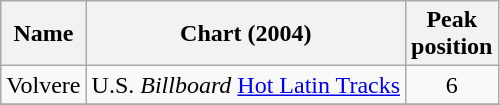<table class="wikitable">
<tr>
<th align="center">Name</th>
<th align="center">Chart (2004)</th>
<th align="center">Peak<br>position</th>
</tr>
<tr>
<td align="left">Volvere</td>
<td align="left">U.S. <em>Billboard</em> <a href='#'>Hot Latin Tracks</a></td>
<td align="center">6</td>
</tr>
<tr>
</tr>
</table>
